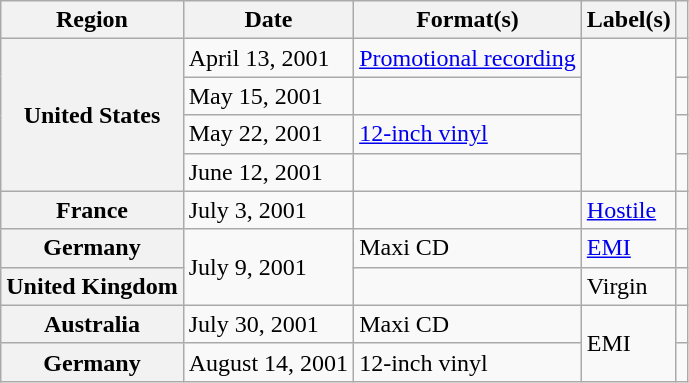<table class="wikitable plainrowheaders">
<tr>
<th scope="col">Region</th>
<th scope="col">Date</th>
<th scope="col">Format(s)</th>
<th scope="col">Label(s)</th>
<th scope="col"></th>
</tr>
<tr>
<th rowspan="4" scope="row">United States</th>
<td>April 13, 2001</td>
<td><a href='#'>Promotional recording</a></td>
<td rowspan="4"></td>
<td></td>
</tr>
<tr>
<td>May 15, 2001</td>
<td></td>
<td></td>
</tr>
<tr>
<td>May 22, 2001</td>
<td><a href='#'>12-inch vinyl</a></td>
<td></td>
</tr>
<tr>
<td>June 12, 2001</td>
<td></td>
<td></td>
</tr>
<tr>
<th scope="row">France</th>
<td>July 3, 2001</td>
<td></td>
<td><a href='#'>Hostile</a></td>
<td></td>
</tr>
<tr>
<th scope="row">Germany</th>
<td rowspan="2">July 9, 2001</td>
<td>Maxi CD</td>
<td><a href='#'>EMI</a></td>
<td></td>
</tr>
<tr>
<th scope="row">United Kingdom</th>
<td></td>
<td>Virgin</td>
<td></td>
</tr>
<tr>
<th scope="row">Australia</th>
<td>July 30, 2001</td>
<td>Maxi CD</td>
<td rowspan="2">EMI</td>
<td></td>
</tr>
<tr>
<th scope="row">Germany</th>
<td>August 14, 2001</td>
<td>12-inch vinyl</td>
<td></td>
</tr>
</table>
